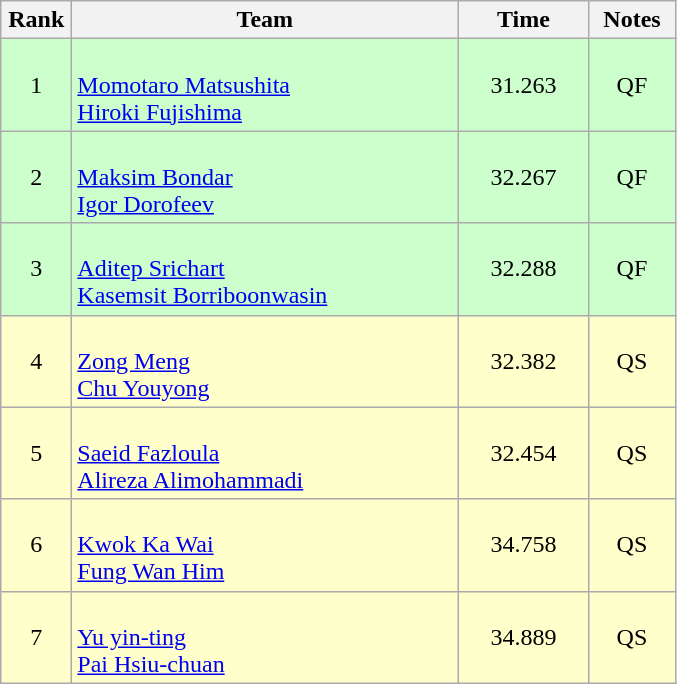<table class=wikitable style="text-align:center">
<tr>
<th width=40>Rank</th>
<th width=250>Team</th>
<th width=80>Time</th>
<th width=50>Notes</th>
</tr>
<tr bgcolor="ccffcc">
<td>1</td>
<td align=left><br><a href='#'>Momotaro Matsushita</a><br><a href='#'>Hiroki Fujishima</a></td>
<td>31.263</td>
<td>QF</td>
</tr>
<tr bgcolor="ccffcc">
<td>2</td>
<td align=left><br><a href='#'>Maksim Bondar</a><br><a href='#'>Igor Dorofeev</a></td>
<td>32.267</td>
<td>QF</td>
</tr>
<tr bgcolor="ccffcc">
<td>3</td>
<td align=left><br><a href='#'>Aditep Srichart</a><br><a href='#'>Kasemsit Borriboonwasin</a></td>
<td>32.288</td>
<td>QF</td>
</tr>
<tr bgcolor="#ffffcc">
<td>4</td>
<td align=left><br><a href='#'>Zong Meng</a><br><a href='#'>Chu Youyong</a></td>
<td>32.382</td>
<td>QS</td>
</tr>
<tr bgcolor="#ffffcc">
<td>5</td>
<td align=left><br><a href='#'>Saeid Fazloula</a><br><a href='#'>Alireza Alimohammadi</a></td>
<td>32.454</td>
<td>QS</td>
</tr>
<tr bgcolor="#ffffcc">
<td>6</td>
<td align=left><br><a href='#'>Kwok Ka Wai</a><br><a href='#'>Fung Wan Him</a></td>
<td>34.758</td>
<td>QS</td>
</tr>
<tr bgcolor="#ffffcc">
<td>7</td>
<td align=left><br><a href='#'>Yu yin-ting</a><br><a href='#'>Pai Hsiu-chuan</a></td>
<td>34.889</td>
<td>QS</td>
</tr>
</table>
